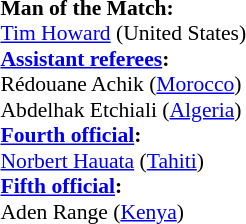<table width=50% style="font-size:90%">
<tr>
<td><br><strong>Man of the Match:</strong>
<br><a href='#'>Tim Howard</a> (United States)<br><strong><a href='#'>Assistant referees</a>:</strong>
<br>Rédouane Achik (<a href='#'>Morocco</a>)
<br>Abdelhak Etchiali (<a href='#'>Algeria</a>)
<br><strong><a href='#'>Fourth official</a>:</strong>
<br><a href='#'>Norbert Hauata</a> (<a href='#'>Tahiti</a>)
<br><strong><a href='#'>Fifth official</a>:</strong>
<br>Aden Range (<a href='#'>Kenya</a>)</td>
</tr>
</table>
